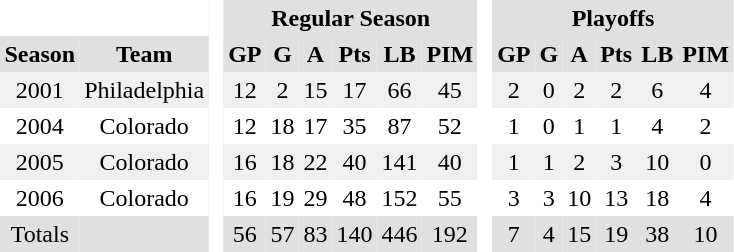<table BORDER="0" CELLPADDING="3" CELLSPACING="0">
<tr ALIGN="center" bgcolor="#e0e0e0">
<th colspan="2" bgcolor="#ffffff"> </th>
<th rowspan="99" bgcolor="#ffffff"> </th>
<th colspan="6">Regular Season</th>
<th rowspan="99" bgcolor="#ffffff"> </th>
<th colspan="6">Playoffs</th>
</tr>
<tr ALIGN="center" bgcolor="#e0e0e0">
<th>Season</th>
<th>Team</th>
<th>GP</th>
<th>G</th>
<th>A</th>
<th>Pts</th>
<th>LB</th>
<th>PIM</th>
<th>GP</th>
<th>G</th>
<th>A</th>
<th>Pts</th>
<th>LB</th>
<th>PIM</th>
</tr>
<tr ALIGN="center" bgcolor="#f0f0f0">
<td>2001</td>
<td>Philadelphia</td>
<td>12</td>
<td>2</td>
<td>15</td>
<td>17</td>
<td>66</td>
<td>45</td>
<td>2</td>
<td>0</td>
<td>2</td>
<td>2</td>
<td>6</td>
<td>4</td>
</tr>
<tr ALIGN="center">
<td>2004</td>
<td>Colorado</td>
<td>12</td>
<td>18</td>
<td>17</td>
<td>35</td>
<td>87</td>
<td>52</td>
<td>1</td>
<td>0</td>
<td>1</td>
<td>1</td>
<td>4</td>
<td>2</td>
</tr>
<tr ALIGN="center" bgcolor="#f0f0f0">
<td>2005</td>
<td>Colorado</td>
<td>16</td>
<td>18</td>
<td>22</td>
<td>40</td>
<td>141</td>
<td>40</td>
<td>1</td>
<td>1</td>
<td>2</td>
<td>3</td>
<td>10</td>
<td>0</td>
</tr>
<tr ALIGN="center">
<td>2006</td>
<td>Colorado</td>
<td>16</td>
<td>19</td>
<td>29</td>
<td>48</td>
<td>152</td>
<td>55</td>
<td>3</td>
<td>3</td>
<td>10</td>
<td>13</td>
<td>18</td>
<td>4</td>
</tr>
<tr ALIGN="center" bgcolor="#e0e0e0">
<td>Totals</td>
<td> </td>
<td>56</td>
<td>57</td>
<td>83</td>
<td>140</td>
<td>446</td>
<td>192</td>
<td>7</td>
<td>4</td>
<td>15</td>
<td>19</td>
<td>38</td>
<td>10</td>
</tr>
</table>
